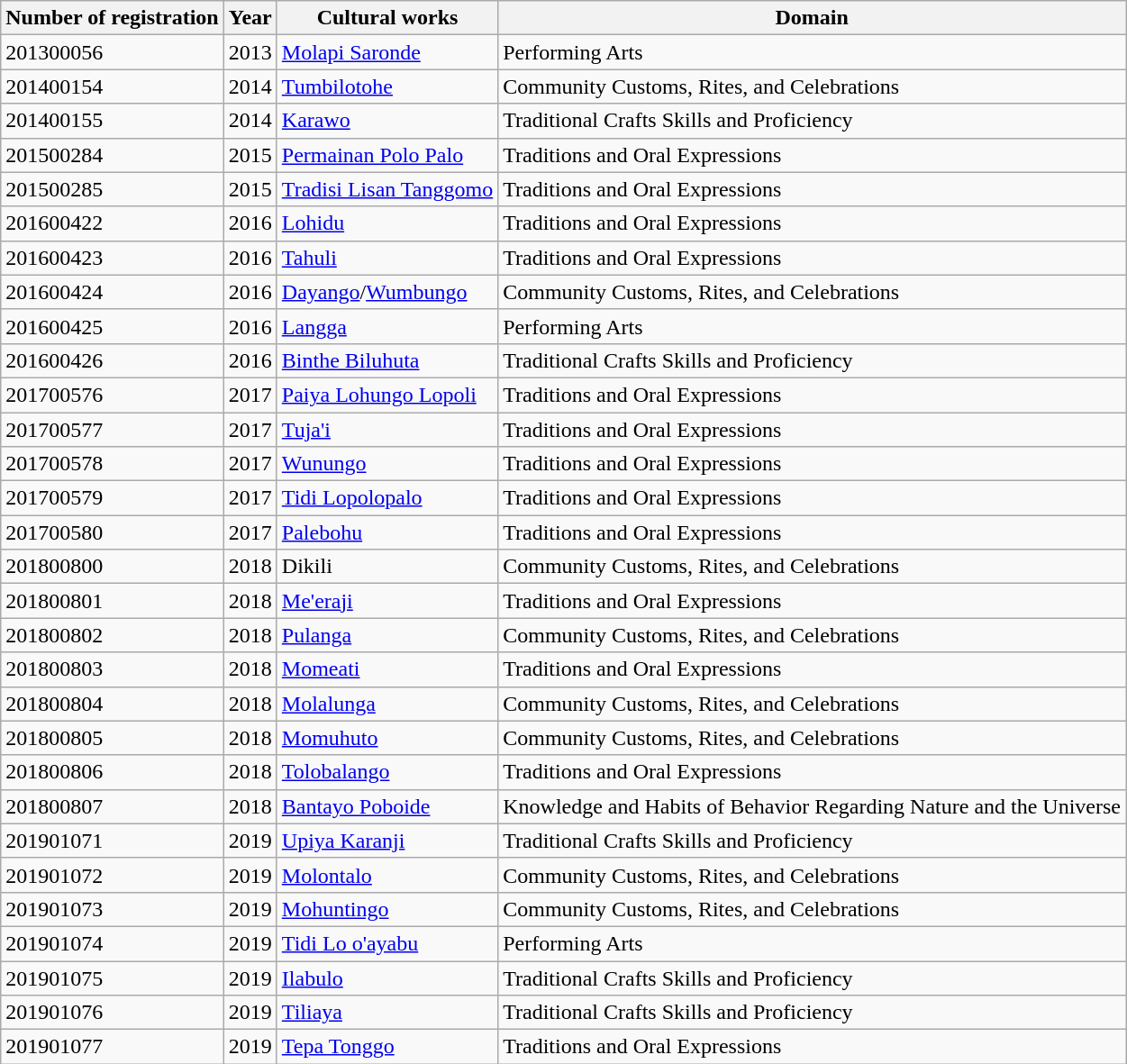<table class = "wikitable sortable">
<tr>
<th>Number of registration</th>
<th>Year</th>
<th>Cultural works</th>
<th>Domain</th>
</tr>
<tr>
<td>201300056</td>
<td>2013</td>
<td><a href='#'>Molapi Saronde</a></td>
<td>Performing Arts</td>
</tr>
<tr>
<td>201400154</td>
<td>2014</td>
<td><a href='#'>Tumbilotohe</a></td>
<td>Community Customs, Rites, and Celebrations</td>
</tr>
<tr>
<td>201400155</td>
<td>2014</td>
<td><a href='#'>Karawo</a></td>
<td>Traditional Crafts Skills and Proficiency</td>
</tr>
<tr>
<td>201500284</td>
<td>2015</td>
<td><a href='#'>Permainan Polo Palo</a></td>
<td>Traditions and Oral Expressions</td>
</tr>
<tr>
<td>201500285</td>
<td>2015</td>
<td><a href='#'>Tradisi Lisan Tanggomo</a></td>
<td>Traditions and Oral Expressions</td>
</tr>
<tr>
<td>201600422</td>
<td>2016</td>
<td><a href='#'>Lohidu</a></td>
<td>Traditions and Oral Expressions</td>
</tr>
<tr>
<td>201600423</td>
<td>2016</td>
<td><a href='#'>Tahuli</a></td>
<td>Traditions and Oral Expressions</td>
</tr>
<tr>
<td>201600424</td>
<td>2016</td>
<td><a href='#'>Dayango</a>/<a href='#'>Wumbungo</a></td>
<td>Community Customs, Rites, and Celebrations</td>
</tr>
<tr>
<td>201600425</td>
<td>2016</td>
<td><a href='#'>Langga</a></td>
<td>Performing Arts</td>
</tr>
<tr>
<td>201600426</td>
<td>2016</td>
<td><a href='#'>Binthe Biluhuta</a></td>
<td>Traditional Crafts Skills and Proficiency</td>
</tr>
<tr>
<td>201700576</td>
<td>2017</td>
<td><a href='#'>Paiya Lohungo Lopoli</a></td>
<td>Traditions and Oral Expressions</td>
</tr>
<tr>
<td>201700577</td>
<td>2017</td>
<td><a href='#'>Tuja'i</a></td>
<td>Traditions and Oral Expressions</td>
</tr>
<tr>
<td>201700578</td>
<td>2017</td>
<td><a href='#'>Wunungo</a></td>
<td>Traditions and Oral Expressions</td>
</tr>
<tr>
<td>201700579</td>
<td>2017</td>
<td><a href='#'>Tidi Lopolopalo</a></td>
<td>Traditions and Oral Expressions</td>
</tr>
<tr>
<td>201700580</td>
<td>2017</td>
<td><a href='#'>Palebohu</a></td>
<td>Traditions and Oral Expressions</td>
</tr>
<tr>
<td>201800800</td>
<td>2018</td>
<td>Dikili</td>
<td>Community Customs, Rites, and Celebrations</td>
</tr>
<tr>
<td>201800801</td>
<td>2018</td>
<td><a href='#'>Me'eraji</a></td>
<td>Traditions and Oral Expressions</td>
</tr>
<tr>
<td>201800802</td>
<td>2018</td>
<td><a href='#'>Pulanga</a></td>
<td>Community Customs, Rites, and Celebrations</td>
</tr>
<tr>
<td>201800803</td>
<td>2018</td>
<td><a href='#'>Momeati</a></td>
<td>Traditions and Oral Expressions</td>
</tr>
<tr>
<td>201800804</td>
<td>2018</td>
<td><a href='#'>Molalunga</a></td>
<td>Community Customs, Rites, and Celebrations</td>
</tr>
<tr>
<td>201800805</td>
<td>2018</td>
<td><a href='#'>Momuhuto</a></td>
<td>Community Customs, Rites, and Celebrations</td>
</tr>
<tr>
<td>201800806</td>
<td>2018</td>
<td><a href='#'>Tolobalango</a></td>
<td>Traditions and Oral Expressions</td>
</tr>
<tr>
<td>201800807</td>
<td>2018</td>
<td><a href='#'>Bantayo Poboide</a></td>
<td>Knowledge and Habits of Behavior Regarding Nature and the Universe</td>
</tr>
<tr>
<td>201901071</td>
<td>2019</td>
<td><a href='#'>Upiya Karanji</a></td>
<td>Traditional Crafts Skills and Proficiency</td>
</tr>
<tr>
<td>201901072</td>
<td>2019</td>
<td><a href='#'>Molontalo</a></td>
<td>Community Customs, Rites, and Celebrations</td>
</tr>
<tr>
<td>201901073</td>
<td>2019</td>
<td><a href='#'>Mohuntingo</a></td>
<td>Community Customs, Rites, and Celebrations</td>
</tr>
<tr>
<td>201901074</td>
<td>2019</td>
<td><a href='#'>Tidi Lo o'ayabu</a></td>
<td>Performing Arts</td>
</tr>
<tr>
<td>201901075</td>
<td>2019</td>
<td><a href='#'>Ilabulo</a></td>
<td>Traditional Crafts Skills and Proficiency</td>
</tr>
<tr>
<td>201901076</td>
<td>2019</td>
<td><a href='#'>Tiliaya</a></td>
<td>Traditional Crafts Skills and Proficiency</td>
</tr>
<tr>
<td>201901077</td>
<td>2019</td>
<td><a href='#'>Tepa Tonggo</a></td>
<td>Traditions and Oral Expressions</td>
</tr>
</table>
